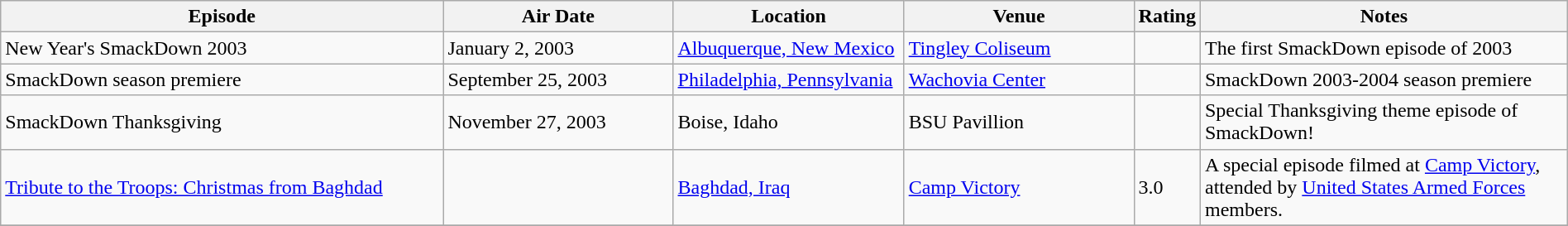<table class="wikitable plainrowheaders sortable" style="width:100%;">
<tr>
<th style="width:29%;">Episode</th>
<th style="width:15%;">Air Date</th>
<th style="width:15%;">Location</th>
<th style="width:15%;">Venue</th>
<th style="width:2%;">Rating</th>
<th style="width:99%;">Notes</th>
</tr>
<tr>
<td>New Year's SmackDown 2003</td>
<td>January 2, 2003</td>
<td><a href='#'>Albuquerque, New Mexico</a></td>
<td><a href='#'>Tingley Coliseum</a></td>
<td></td>
<td>The first SmackDown episode of 2003</td>
</tr>
<tr>
<td>SmackDown season premiere</td>
<td>September 25, 2003</td>
<td><a href='#'>Philadelphia, Pennsylvania</a></td>
<td><a href='#'>Wachovia Center</a></td>
<td></td>
<td>SmackDown 2003-2004 season premiere</td>
</tr>
<tr>
<td>SmackDown Thanksgiving</td>
<td>November 27, 2003</td>
<td>Boise, Idaho</td>
<td>BSU Pavillion</td>
<td></td>
<td>Special Thanksgiving theme episode of SmackDown!</td>
</tr>
<tr>
<td><a href='#'>Tribute to the Troops: Christmas from Baghdad</a></td>
<td></td>
<td><a href='#'>Baghdad, Iraq</a></td>
<td><a href='#'>Camp Victory</a></td>
<td>3.0</td>
<td>A special episode filmed at <a href='#'>Camp Victory</a>, attended by <a href='#'>United States Armed Forces</a> members.</td>
</tr>
<tr>
</tr>
</table>
